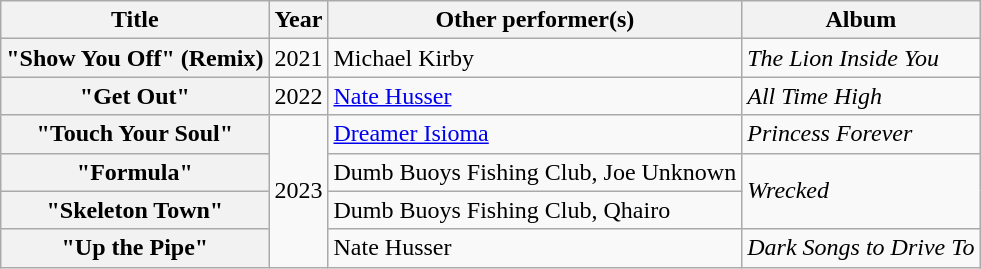<table class="wikitable plainrowheaders">
<tr>
<th scope="col">Title</th>
<th scope="col">Year</th>
<th scope="col">Other performer(s)</th>
<th scope="col">Album</th>
</tr>
<tr>
<th scope="row">"Show You Off" (Remix)</th>
<td>2021</td>
<td>Michael Kirby</td>
<td><em>The Lion Inside You</em></td>
</tr>
<tr>
<th scope="row">"Get Out"</th>
<td>2022</td>
<td><a href='#'>Nate Husser</a></td>
<td><em>All Time High</em></td>
</tr>
<tr>
<th scope="row">"Touch Your Soul"</th>
<td rowspan="4">2023</td>
<td><a href='#'>Dreamer Isioma</a></td>
<td><em>Princess Forever</em></td>
</tr>
<tr>
<th scope="row">"Formula"</th>
<td>Dumb Buoys Fishing Club, Joe Unknown</td>
<td rowspan="2"><em>Wrecked</em></td>
</tr>
<tr>
<th scope="row">"Skeleton Town"</th>
<td>Dumb Buoys Fishing Club, Qhairo</td>
</tr>
<tr>
<th scope="row">"Up the Pipe"</th>
<td>Nate Husser</td>
<td><em>Dark Songs to Drive To</em></td>
</tr>
</table>
